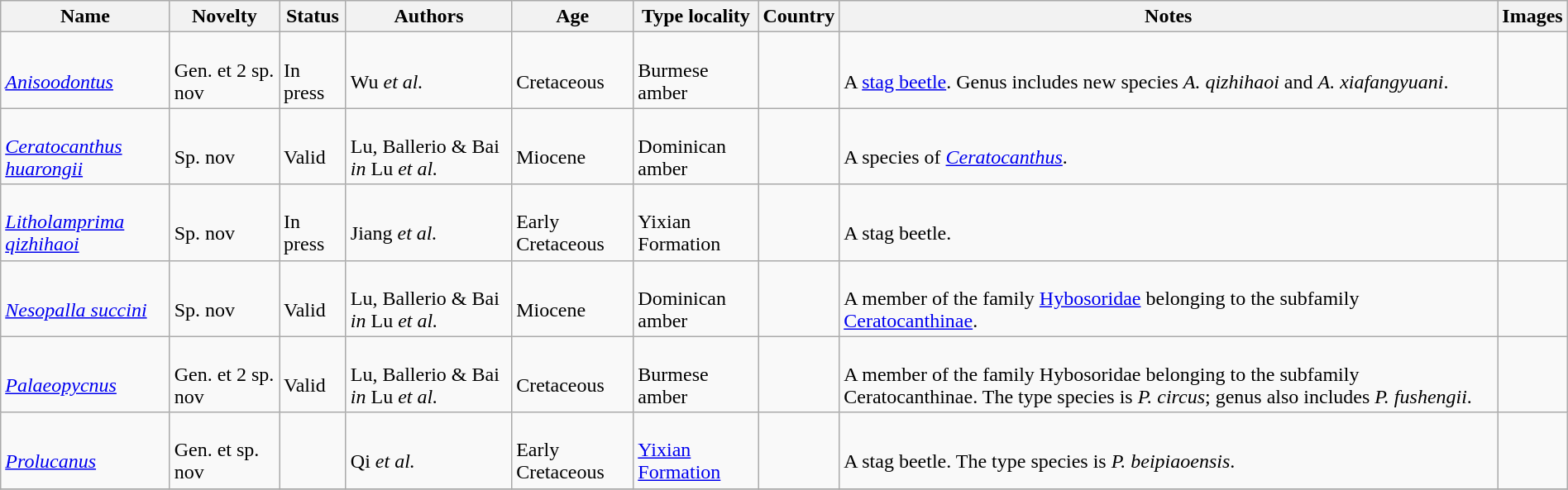<table class="wikitable sortable" align="center" width="100%">
<tr>
<th>Name</th>
<th>Novelty</th>
<th>Status</th>
<th>Authors</th>
<th>Age</th>
<th>Type locality</th>
<th>Country</th>
<th>Notes</th>
<th>Images</th>
</tr>
<tr>
<td><br><em><a href='#'>Anisoodontus</a></em></td>
<td><br>Gen. et 2 sp. nov</td>
<td><br>In press</td>
<td><br>Wu <em>et al.</em></td>
<td><br>Cretaceous</td>
<td><br>Burmese amber</td>
<td><br></td>
<td><br>A <a href='#'>stag beetle</a>. Genus includes new species <em>A. qizhihaoi</em> and <em>A. xiafangyuani</em>.</td>
<td></td>
</tr>
<tr>
<td><br><em><a href='#'>Ceratocanthus huarongii</a></em></td>
<td><br>Sp. nov</td>
<td><br>Valid</td>
<td><br>Lu, Ballerio & Bai <em>in</em> Lu <em>et al.</em></td>
<td><br>Miocene</td>
<td><br>Dominican amber</td>
<td><br></td>
<td><br>A species of <em><a href='#'>Ceratocanthus</a></em>.</td>
<td></td>
</tr>
<tr>
<td><br><em><a href='#'>Litholamprima qizhihaoi</a></em></td>
<td><br>Sp. nov</td>
<td><br>In press</td>
<td><br>Jiang <em>et al.</em></td>
<td><br>Early Cretaceous</td>
<td><br>Yixian Formation</td>
<td><br></td>
<td><br>A stag beetle.</td>
<td></td>
</tr>
<tr>
<td><br><em><a href='#'>Nesopalla succini</a></em></td>
<td><br>Sp. nov</td>
<td><br>Valid</td>
<td><br>Lu, Ballerio & Bai <em>in</em> Lu <em>et al.</em></td>
<td><br>Miocene</td>
<td><br>Dominican amber</td>
<td><br></td>
<td><br>A member of the family <a href='#'>Hybosoridae</a> belonging to the subfamily <a href='#'>Ceratocanthinae</a>.</td>
<td></td>
</tr>
<tr>
<td><br><em><a href='#'>Palaeopycnus</a></em></td>
<td><br>Gen. et 2 sp. nov</td>
<td><br>Valid</td>
<td><br>Lu, Ballerio & Bai <em>in</em> Lu <em>et al.</em></td>
<td><br>Cretaceous</td>
<td><br>Burmese amber</td>
<td><br></td>
<td><br>A member of the family Hybosoridae belonging to the subfamily Ceratocanthinae. The type species is <em>P. circus</em>; genus also includes <em>P. fushengii</em>.</td>
<td></td>
</tr>
<tr>
<td><br><em><a href='#'>Prolucanus</a></em></td>
<td><br>Gen. et sp. nov</td>
<td></td>
<td><br>Qi <em>et al.</em></td>
<td><br>Early Cretaceous</td>
<td><br><a href='#'>Yixian Formation</a></td>
<td><br></td>
<td><br>A stag beetle. The type species is <em>P. beipiaoensis</em>.</td>
<td></td>
</tr>
<tr>
</tr>
</table>
